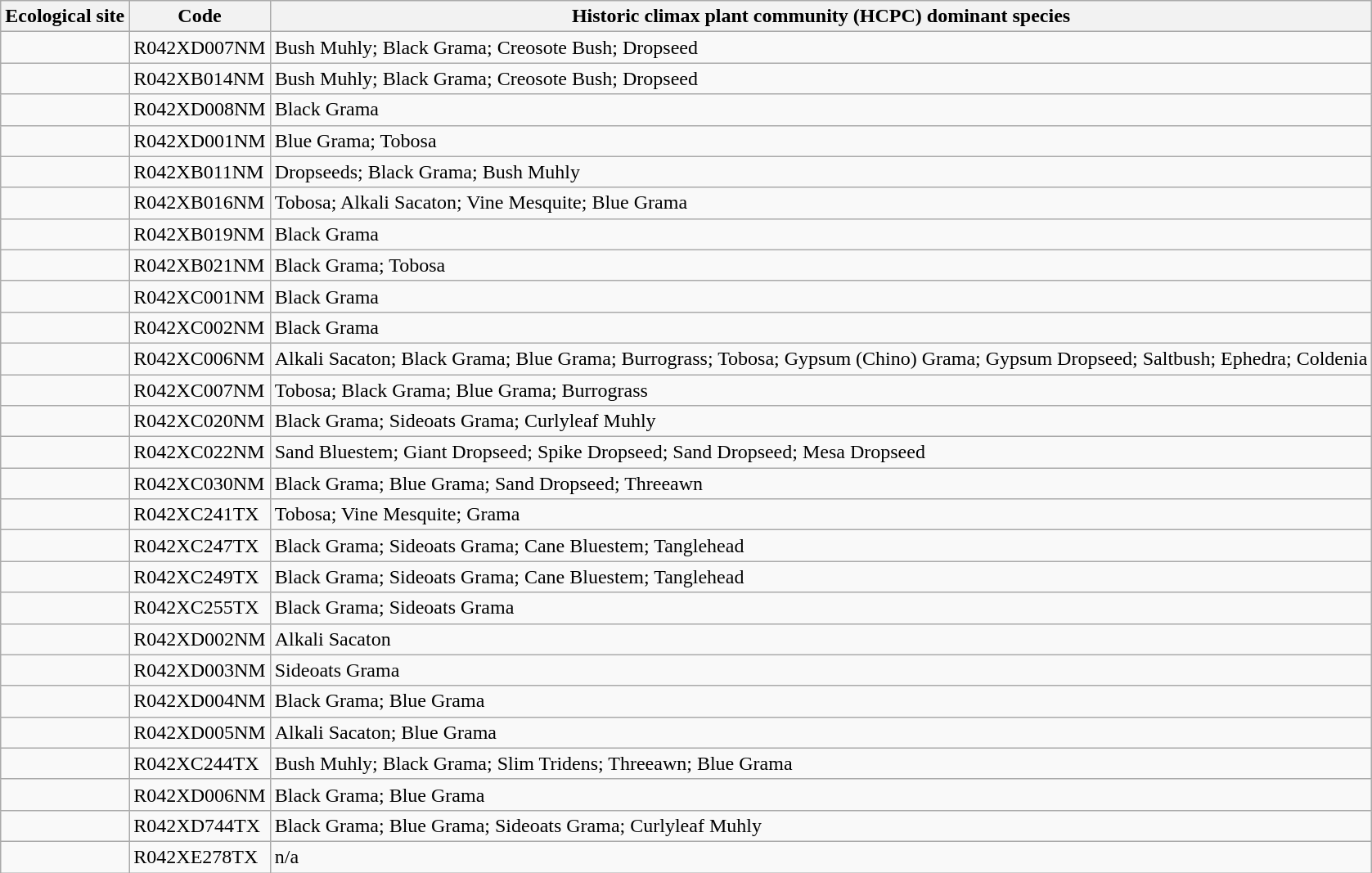<table class="wikitable sortable mw-collapsible">
<tr>
<th>Ecological site</th>
<th>Code</th>
<th>Historic climax plant community (HCPC) dominant species</th>
</tr>
<tr>
<td></td>
<td>R042XD007NM</td>
<td>Bush Muhly; Black Grama; Creosote Bush; Dropseed</td>
</tr>
<tr>
<td></td>
<td>R042XB014NM</td>
<td>Bush Muhly; Black Grama; Creosote Bush; Dropseed</td>
</tr>
<tr>
<td></td>
<td>R042XD008NM</td>
<td>Black Grama</td>
</tr>
<tr>
<td></td>
<td>R042XD001NM</td>
<td>Blue Grama; Tobosa</td>
</tr>
<tr>
<td></td>
<td>R042XB011NM</td>
<td>Dropseeds; Black Grama; Bush Muhly</td>
</tr>
<tr>
<td></td>
<td>R042XB016NM</td>
<td>Tobosa; Alkali Sacaton; Vine Mesquite; Blue Grama</td>
</tr>
<tr>
<td></td>
<td>R042XB019NM</td>
<td>Black Grama</td>
</tr>
<tr>
<td></td>
<td>R042XB021NM</td>
<td>Black Grama; Tobosa</td>
</tr>
<tr>
<td></td>
<td>R042XC001NM</td>
<td>Black Grama</td>
</tr>
<tr>
<td></td>
<td>R042XC002NM</td>
<td>Black Grama</td>
</tr>
<tr>
<td></td>
<td>R042XC006NM</td>
<td>Alkali Sacaton; Black Grama; Blue Grama; Burrograss; Tobosa; Gypsum (Chino) Grama; Gypsum Dropseed; Saltbush; Ephedra; Coldenia</td>
</tr>
<tr>
<td></td>
<td>R042XC007NM</td>
<td>Tobosa; Black Grama; Blue Grama; Burrograss</td>
</tr>
<tr>
<td></td>
<td>R042XC020NM</td>
<td>Black Grama; Sideoats Grama; Curlyleaf Muhly</td>
</tr>
<tr>
<td></td>
<td>R042XC022NM</td>
<td>Sand Bluestem; Giant Dropseed; Spike Dropseed; Sand Dropseed; Mesa Dropseed</td>
</tr>
<tr>
<td></td>
<td>R042XC030NM</td>
<td>Black Grama; Blue Grama; Sand Dropseed; Threeawn</td>
</tr>
<tr>
<td></td>
<td>R042XC241TX</td>
<td>Tobosa; Vine Mesquite; Grama</td>
</tr>
<tr>
<td></td>
<td>R042XC247TX</td>
<td>Black Grama; Sideoats Grama; Cane Bluestem; Tanglehead</td>
</tr>
<tr>
<td></td>
<td>R042XC249TX</td>
<td>Black Grama; Sideoats Grama; Cane Bluestem; Tanglehead</td>
</tr>
<tr>
<td></td>
<td>R042XC255TX</td>
<td>Black Grama; Sideoats Grama</td>
</tr>
<tr>
<td></td>
<td>R042XD002NM</td>
<td>Alkali Sacaton</td>
</tr>
<tr>
<td></td>
<td>R042XD003NM</td>
<td>Sideoats Grama</td>
</tr>
<tr>
<td></td>
<td>R042XD004NM</td>
<td>Black Grama; Blue Grama</td>
</tr>
<tr>
<td></td>
<td>R042XD005NM</td>
<td>Alkali Sacaton; Blue Grama</td>
</tr>
<tr>
<td></td>
<td>R042XC244TX</td>
<td>Bush Muhly; Black Grama; Slim Tridens; Threeawn; Blue Grama</td>
</tr>
<tr>
<td></td>
<td>R042XD006NM</td>
<td>Black Grama; Blue Grama</td>
</tr>
<tr>
<td></td>
<td>R042XD744TX</td>
<td>Black Grama; Blue Grama; Sideoats Grama; Curlyleaf Muhly</td>
</tr>
<tr>
<td></td>
<td>R042XE278TX</td>
<td>n/a</td>
</tr>
</table>
